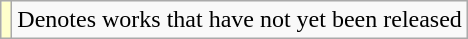<table class="wikitable">
<tr>
<td style="background:#FFFFCC;"></td>
<td>Denotes works that have not yet been released</td>
</tr>
</table>
